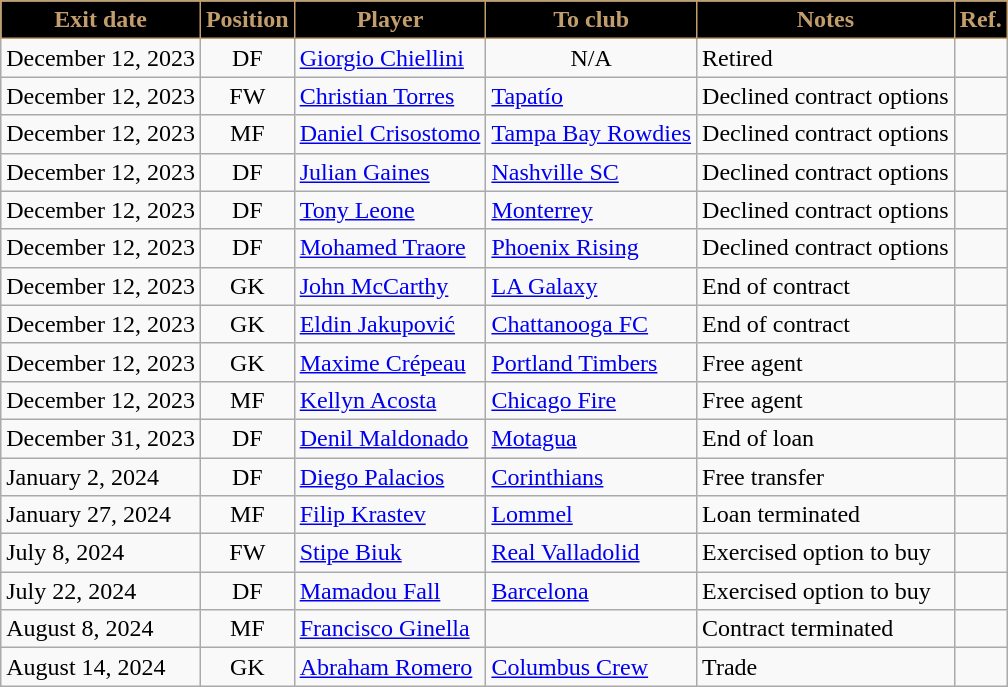<table class="wikitable sortable">
<tr>
<th style="background:#000000; color:#C39E6D; border:1px solid #C39E6D;">Exit date</th>
<th style="background:#000000; color:#C39E6D; border:1px solid #C39E6D;">Position</th>
<th style="background:#000000; color:#C39E6D; border:1px solid #C39E6D;">Player</th>
<th style="background:#000000; color:#C39E6D; border:1px solid #C39E6D;">To club</th>
<th style="background:#000000; color:#C39E6D; border:1px solid #C39E6D;">Notes</th>
<th style="background:#000000; color:#C39E6D; border:1px solid #C39E6D;">Ref.</th>
</tr>
<tr>
<td>December 12, 2023</td>
<td style="text-align:center;">DF</td>
<td style="text-align:left;"> <a href='#'>Giorgio Chiellini</a></td>
<td style="text-align:center;">N/A</td>
<td>Retired</td>
<td></td>
</tr>
<tr>
<td>December 12, 2023</td>
<td style="text-align:center;">FW</td>
<td style="text-align:left;"> <a href='#'>Christian Torres</a></td>
<td style="text-align:left;"> <a href='#'>Tapatío</a></td>
<td>Declined contract options</td>
<td></td>
</tr>
<tr>
<td>December 12, 2023</td>
<td style="text-align:center;">MF</td>
<td style="text-align:left;"> <a href='#'>Daniel Crisostomo</a></td>
<td style="text-align:left;"> <a href='#'>Tampa Bay Rowdies</a></td>
<td>Declined contract options</td>
<td></td>
</tr>
<tr>
<td>December 12, 2023</td>
<td style="text-align:center;">DF</td>
<td style="text-align:left;"> <a href='#'>Julian Gaines</a></td>
<td style="text-align:left;"> <a href='#'>Nashville SC</a></td>
<td>Declined contract options</td>
<td></td>
</tr>
<tr>
<td>December 12, 2023</td>
<td style="text-align:center;">DF</td>
<td style="text-align:left;"> <a href='#'>Tony Leone</a></td>
<td style="text-align:left;"> <a href='#'>Monterrey</a></td>
<td>Declined contract options</td>
<td></td>
</tr>
<tr>
<td>December 12, 2023</td>
<td style="text-align:center;">DF</td>
<td style="text-align:left;"> <a href='#'>Mohamed Traore</a></td>
<td style="text-align:left;"> <a href='#'>Phoenix Rising</a></td>
<td>Declined contract options</td>
<td></td>
</tr>
<tr>
<td>December 12, 2023</td>
<td style="text-align:center;">GK</td>
<td style="text-align:left;"> <a href='#'>John McCarthy</a></td>
<td style="text-align:left;"> <a href='#'>LA Galaxy</a></td>
<td>End of contract</td>
<td></td>
</tr>
<tr>
<td>December 12, 2023</td>
<td style="text-align:center;">GK</td>
<td style="text-align:left;"> <a href='#'>Eldin Jakupović</a></td>
<td style="text-align:left;"> <a href='#'>Chattanooga FC</a></td>
<td>End of contract</td>
<td></td>
</tr>
<tr>
<td>December 12, 2023</td>
<td style="text-align:center;">GK</td>
<td style="text-align:left;"> <a href='#'>Maxime Crépeau</a></td>
<td style="text-align:left;"> <a href='#'>Portland Timbers</a></td>
<td>Free agent</td>
<td></td>
</tr>
<tr>
<td>December 12, 2023</td>
<td style="text-align:center;">MF</td>
<td style="text-align:left;"> <a href='#'>Kellyn Acosta</a></td>
<td style="text-align:left;"> <a href='#'>Chicago Fire</a></td>
<td>Free agent</td>
<td></td>
</tr>
<tr>
<td>December 31, 2023</td>
<td style="text-align:center;">DF</td>
<td style="text-align:left;"> <a href='#'>Denil Maldonado</a></td>
<td style="text-align:left;"> <a href='#'>Motagua</a></td>
<td>End of loan</td>
<td></td>
</tr>
<tr>
<td>January 2, 2024</td>
<td style="text-align:center;">DF</td>
<td style="text-align:left;"> <a href='#'>Diego Palacios</a></td>
<td style="text-align:left;"> <a href='#'>Corinthians</a></td>
<td>Free transfer</td>
<td></td>
</tr>
<tr>
<td>January 27, 2024</td>
<td style="text-align:center;">MF</td>
<td style="text-align:left;"> <a href='#'>Filip Krastev</a></td>
<td style="text-align:left;"> <a href='#'>Lommel</a></td>
<td>Loan terminated</td>
<td></td>
</tr>
<tr>
<td>July 8, 2024</td>
<td style="text-align:center;">FW</td>
<td style="text-align:left;"> <a href='#'>Stipe Biuk</a></td>
<td style="text-align:left;"> <a href='#'>Real Valladolid</a></td>
<td>Exercised option to buy</td>
<td></td>
</tr>
<tr>
<td>July 22, 2024</td>
<td style="text-align:center;">DF</td>
<td style="text-align:left;"> <a href='#'>Mamadou Fall</a></td>
<td style="text-align:left;"> <a href='#'>Barcelona</a></td>
<td>Exercised option to buy</td>
<td></td>
</tr>
<tr>
<td>August 8, 2024</td>
<td style="text-align:center;">MF</td>
<td style="text-align:left;"> <a href='#'>Francisco Ginella</a></td>
<td style="text-align:left;"></td>
<td>Contract terminated</td>
<td></td>
</tr>
<tr>
<td>August 14, 2024</td>
<td style="text-align:center;">GK</td>
<td style="text-align:left;"> <a href='#'>Abraham Romero</a></td>
<td style="text-align:left;"> <a href='#'>Columbus Crew</a></td>
<td>Trade</td>
<td></td>
</tr>
</table>
